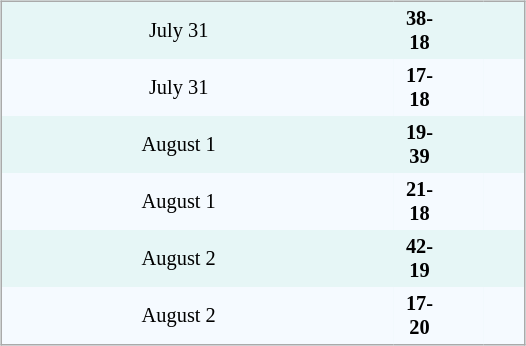<table width="100%" align=center>
<tr>
<td valign="top"><br><table align=center cellpadding="3" cellspacing="0" style="background: #e6f6f6; border: 1px #aaa solid; border-collapse:collapse; font-size: 85%;" width=350>
<tr>
<td align=center>July 31</td>
<td align=right></td>
<td align=center width=10%><strong>38-18</strong></td>
<td></td>
<td valign=top align=center></td>
</tr>
<tr bgcolor=#F5FAFF>
<td align=center>July 31</td>
<td align=right></td>
<td align=center width=10%><strong>17-18</strong></td>
<td></td>
<td valign=top align=center></td>
</tr>
<tr>
<td align=center>August 1</td>
<td align=right></td>
<td align=center width=10%><strong>19-39</strong></td>
<td></td>
<td valign=top align=center></td>
</tr>
<tr bgcolor=#F5FAFF>
<td align=center>August 1</td>
<td align=right></td>
<td align=center width=10%><strong>21-18</strong></td>
<td></td>
<td valign=top align=center></td>
</tr>
<tr>
<td align=center>August 2</td>
<td align=right></td>
<td align=center width=10%><strong>42-19</strong></td>
<td></td>
<td valign=top align=center></td>
</tr>
<tr bgcolor=#F5FAFF>
<td align=center>August 2</td>
<td align=right></td>
<td align=center width=10%><strong>17-20</strong></td>
<td></td>
<td valign=top align=center></td>
</tr>
</table>
</td>
</tr>
</table>
